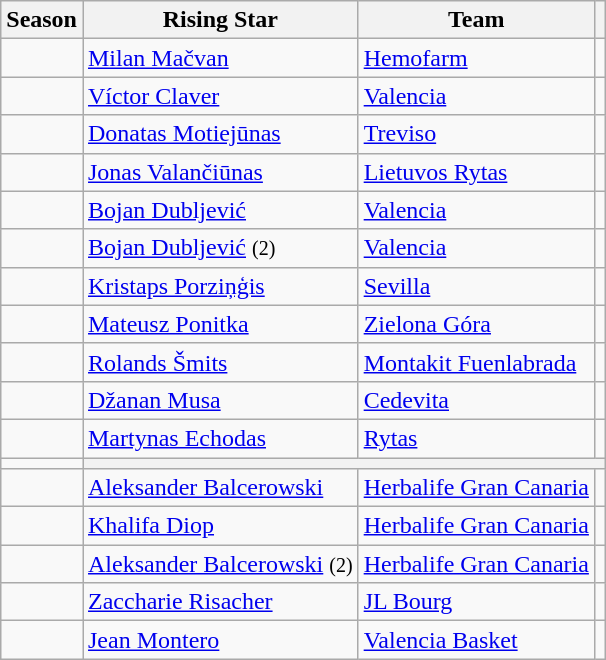<table class="wikitable sortable">
<tr>
<th>Season</th>
<th>Rising Star</th>
<th>Team</th>
<th class=unsortable></th>
</tr>
<tr>
<td></td>
<td> <a href='#'>Milan Mačvan</a></td>
<td> <a href='#'>Hemofarm</a></td>
<td></td>
</tr>
<tr>
<td></td>
<td> <a href='#'>Víctor Claver</a></td>
<td> <a href='#'>Valencia</a></td>
<td></td>
</tr>
<tr>
<td></td>
<td> <a href='#'>Donatas Motiejūnas</a></td>
<td> <a href='#'>Treviso</a></td>
<td></td>
</tr>
<tr>
<td></td>
<td> <a href='#'>Jonas Valančiūnas</a></td>
<td> <a href='#'>Lietuvos Rytas</a></td>
<td></td>
</tr>
<tr>
<td></td>
<td> <a href='#'>Bojan Dubljević</a></td>
<td> <a href='#'>Valencia</a></td>
<td></td>
</tr>
<tr>
<td></td>
<td> <a href='#'>Bojan Dubljević</a> <small>(2)</small></td>
<td> <a href='#'>Valencia</a></td>
<td></td>
</tr>
<tr>
<td></td>
<td> <a href='#'>Kristaps Porziņģis</a></td>
<td> <a href='#'>Sevilla</a></td>
<td></td>
</tr>
<tr>
<td></td>
<td> <a href='#'>Mateusz Ponitka</a></td>
<td> <a href='#'>Zielona Góra</a></td>
<td></td>
</tr>
<tr>
<td></td>
<td> <a href='#'>Rolands Šmits</a></td>
<td> <a href='#'>Montakit Fuenlabrada</a></td>
<td></td>
</tr>
<tr>
<td></td>
<td> <a href='#'>Džanan Musa</a></td>
<td> <a href='#'>Cedevita</a></td>
<td></td>
</tr>
<tr>
<td></td>
<td> <a href='#'>Martynas Echodas</a></td>
<td> <a href='#'>Rytas</a></td>
<td></td>
</tr>
<tr>
<td></td>
<th scope="row" colspan=5></th>
</tr>
<tr>
<td></td>
<td> <a href='#'>Aleksander Balcerowski</a></td>
<td> <a href='#'>Herbalife Gran Canaria</a></td>
<td></td>
</tr>
<tr>
<td></td>
<td> <a href='#'>Khalifa Diop</a></td>
<td> <a href='#'>Herbalife Gran Canaria</a></td>
<td></td>
</tr>
<tr>
<td></td>
<td> <a href='#'>Aleksander Balcerowski</a> <small>(2)</small></td>
<td> <a href='#'>Herbalife Gran Canaria</a></td>
<td></td>
</tr>
<tr>
<td></td>
<td> <a href='#'>Zaccharie Risacher</a></td>
<td> <a href='#'>JL Bourg</a></td>
<td></td>
</tr>
<tr>
<td></td>
<td> <a href='#'>Jean Montero</a></td>
<td> <a href='#'>Valencia Basket</a></td>
<td></td>
</tr>
</table>
